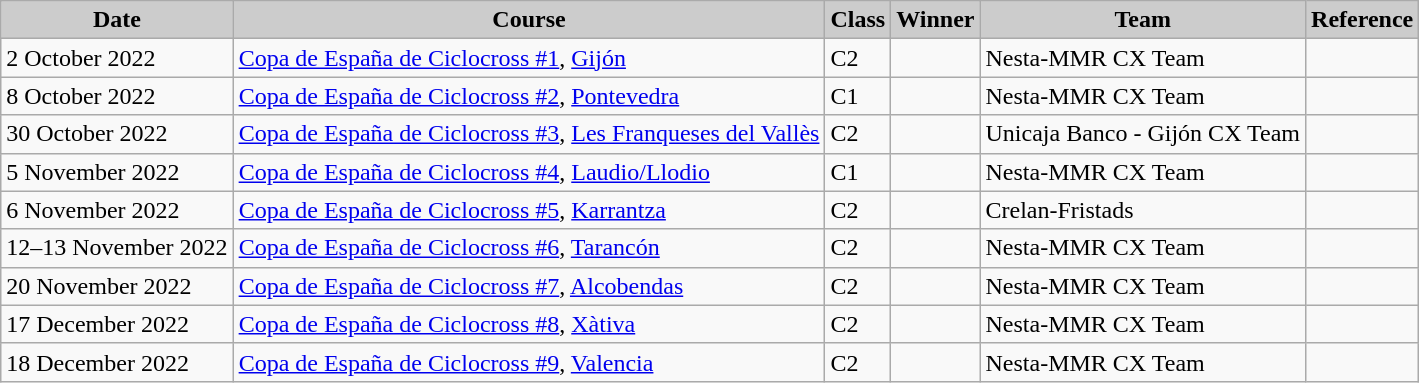<table class="wikitable sortable alternance ">
<tr>
<th scope="col" style="background-color:#CCCCCC;">Date</th>
<th scope="col" style="background-color:#CCCCCC;">Course</th>
<th scope="col" style="background-color:#CCCCCC;">Class</th>
<th scope="col" style="background-color:#CCCCCC;">Winner</th>
<th scope="col" style="background-color:#CCCCCC;">Team</th>
<th scope="col" style="background-color:#CCCCCC;">Reference</th>
</tr>
<tr>
<td>2 October 2022</td>
<td> <a href='#'>Copa de España de Ciclocross #1</a>, <a href='#'>Gijón</a></td>
<td>C2</td>
<td></td>
<td>Nesta-MMR CX Team</td>
<td></td>
</tr>
<tr>
<td>8 October 2022</td>
<td> <a href='#'>Copa de España de Ciclocross #2</a>, <a href='#'>Pontevedra</a></td>
<td>C1</td>
<td></td>
<td>Nesta-MMR CX Team</td>
<td></td>
</tr>
<tr>
<td>30 October 2022</td>
<td> <a href='#'>Copa de España de Ciclocross #3</a>, <a href='#'>Les Franqueses del Vallès</a></td>
<td>C2</td>
<td></td>
<td>Unicaja Banco - Gijón CX Team</td>
<td></td>
</tr>
<tr>
<td>5 November 2022</td>
<td> <a href='#'>Copa de España de Ciclocross #4</a>, <a href='#'>Laudio/Llodio</a></td>
<td>C1</td>
<td></td>
<td>Nesta-MMR CX Team</td>
<td></td>
</tr>
<tr>
<td>6 November 2022</td>
<td> <a href='#'>Copa de España de Ciclocross #5</a>, <a href='#'>Karrantza</a></td>
<td>C2</td>
<td></td>
<td>Crelan-Fristads</td>
<td></td>
</tr>
<tr>
<td>12–13 November 2022</td>
<td> <a href='#'>Copa de España de Ciclocross #6</a>, <a href='#'>Tarancón</a></td>
<td>C2</td>
<td></td>
<td>Nesta-MMR CX Team</td>
<td></td>
</tr>
<tr>
<td>20 November 2022</td>
<td> <a href='#'>Copa de España de Ciclocross #7</a>, <a href='#'>Alcobendas</a></td>
<td>C2</td>
<td></td>
<td>Nesta-MMR CX Team</td>
<td></td>
</tr>
<tr>
<td>17 December 2022</td>
<td> <a href='#'>Copa de España de Ciclocross #8</a>, <a href='#'>Xàtiva</a></td>
<td>C2</td>
<td></td>
<td>Nesta-MMR CX Team</td>
<td></td>
</tr>
<tr>
<td>18 December 2022</td>
<td> <a href='#'>Copa de España de Ciclocross #9</a>, <a href='#'>Valencia</a></td>
<td>C2</td>
<td></td>
<td>Nesta-MMR CX Team</td>
<td></td>
</tr>
</table>
